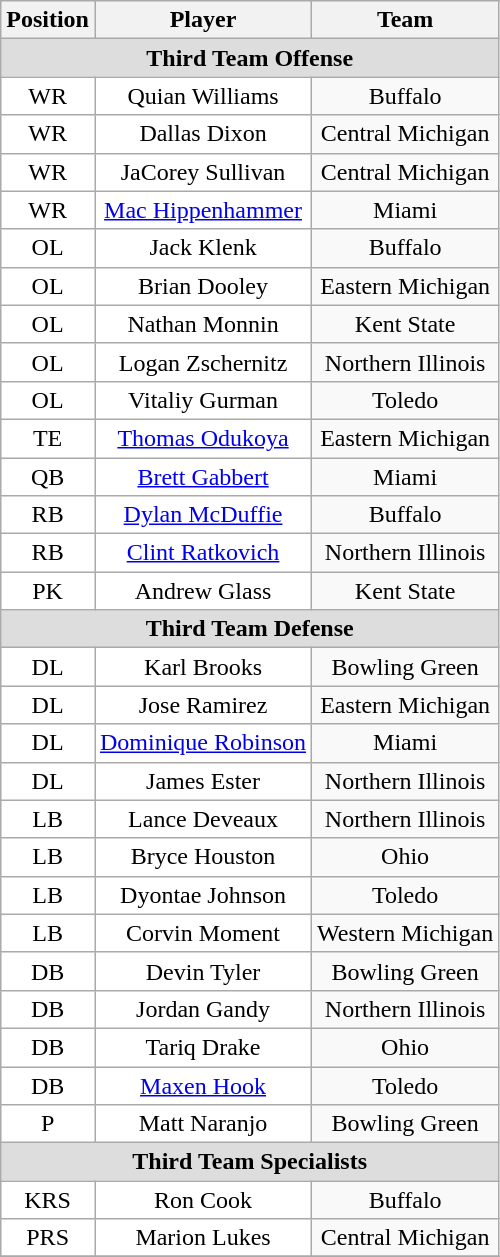<table class="wikitable" border="0">
<tr>
<th>Position</th>
<th>Player</th>
<th>Team</th>
</tr>
<tr>
<td colspan="3" style="text-align:center; background:#ddd;"><strong>Third Team Offense</strong></td>
</tr>
<tr style="text-align:center;">
<td style="background:white">WR</td>
<td style="background:white">Quian Williams</td>
<td style=>Buffalo</td>
</tr>
<tr style="text-align:center;">
<td style="background:white">WR</td>
<td style="background:white">Dallas Dixon</td>
<td style=>Central Michigan</td>
</tr>
<tr style="text-align:center;">
<td style="background:white">WR</td>
<td style="background:white">JaCorey Sullivan</td>
<td style=>Central Michigan</td>
</tr>
<tr style="text-align:center;">
<td style="background:white">WR</td>
<td style="background:white"><a href='#'>Mac Hippenhammer</a></td>
<td style=>Miami</td>
</tr>
<tr style="text-align:center;">
<td style="background:white">OL</td>
<td style="background:white">Jack Klenk</td>
<td style=>Buffalo</td>
</tr>
<tr style="text-align:center;">
<td style="background:white">OL</td>
<td style="background:white">Brian Dooley</td>
<td style=>Eastern Michigan</td>
</tr>
<tr style="text-align:center;">
<td style="background:white">OL</td>
<td style="background:white">Nathan Monnin</td>
<td style=>Kent State</td>
</tr>
<tr style="text-align:center;">
<td style="background:white">OL</td>
<td style="background:white">Logan Zschernitz</td>
<td style=>Northern Illinois</td>
</tr>
<tr style="text-align:center;">
<td style="background:white">OL</td>
<td style="background:white">Vitaliy Gurman</td>
<td style=>Toledo</td>
</tr>
<tr style="text-align:center;">
<td style="background:white">TE</td>
<td style="background:white"><a href='#'>Thomas Odukoya</a></td>
<td style=>Eastern Michigan</td>
</tr>
<tr style="text-align:center;">
<td style="background:white">QB</td>
<td style="background:white"><a href='#'>Brett Gabbert</a></td>
<td style=>Miami</td>
</tr>
<tr style="text-align:center;">
<td style="background:white">RB</td>
<td style="background:white"><a href='#'>Dylan McDuffie</a></td>
<td style=>Buffalo</td>
</tr>
<tr style="text-align:center;">
<td style="background:white">RB</td>
<td style="background:white"><a href='#'>Clint Ratkovich</a></td>
<td style=>Northern Illinois</td>
</tr>
<tr style="text-align:center;">
<td style="background:white">PK</td>
<td style="background:white">Andrew Glass</td>
<td style=>Kent State</td>
</tr>
<tr>
<td colspan="3" style="text-align:center; background:#ddd;"><strong>Third Team Defense</strong></td>
</tr>
<tr style="text-align:center;">
<td style="background:white">DL</td>
<td style="background:white">Karl Brooks</td>
<td style=>Bowling Green</td>
</tr>
<tr style="text-align:center;">
<td style="background:white">DL</td>
<td style="background:white">Jose Ramirez</td>
<td style=>Eastern Michigan</td>
</tr>
<tr style="text-align:center;">
<td style="background:white">DL</td>
<td style="background:white"><a href='#'>Dominique Robinson</a></td>
<td style=>Miami</td>
</tr>
<tr style="text-align:center;">
<td style="background:white">DL</td>
<td style="background:white">James Ester</td>
<td style=>Northern Illinois</td>
</tr>
<tr style="text-align:center;">
<td style="background:white">LB</td>
<td style="background:white">Lance Deveaux</td>
<td style=>Northern Illinois</td>
</tr>
<tr style="text-align:center;">
<td style="background:white">LB</td>
<td style="background:white">Bryce Houston</td>
<td style=>Ohio</td>
</tr>
<tr style="text-align:center;">
<td style="background:white">LB</td>
<td style="background:white">Dyontae Johnson</td>
<td style=>Toledo</td>
</tr>
<tr style="text-align:center;">
<td style="background:white">LB</td>
<td style="background:white">Corvin Moment</td>
<td style=>Western Michigan</td>
</tr>
<tr style="text-align:center;">
<td style="background:white">DB</td>
<td style="background:white">Devin Tyler</td>
<td style=>Bowling Green</td>
</tr>
<tr style="text-align:center;">
<td style="background:white">DB</td>
<td style="background:white">Jordan Gandy</td>
<td style=>Northern Illinois</td>
</tr>
<tr style="text-align:center;">
<td style="background:white">DB</td>
<td style="background:white">Tariq Drake</td>
<td style=>Ohio</td>
</tr>
<tr style="text-align:center;">
<td style="background:white">DB</td>
<td style="background:white"><a href='#'>Maxen Hook</a></td>
<td style=>Toledo</td>
</tr>
<tr style="text-align:center;">
<td style="background:white">P</td>
<td style="background:white">Matt Naranjo</td>
<td style=>Bowling Green</td>
</tr>
<tr>
<td colspan="3" style="text-align:center; background:#ddd;"><strong>Third Team Specialists</strong></td>
</tr>
<tr style="text-align:center;">
<td style="background:white">KRS</td>
<td style="background:white">Ron Cook</td>
<td style=>Buffalo</td>
</tr>
<tr style="text-align:center;">
<td style="background:white">PRS</td>
<td style="background:white">Marion Lukes</td>
<td style=>Central Michigan</td>
</tr>
<tr style="text-align:center;">
</tr>
</table>
